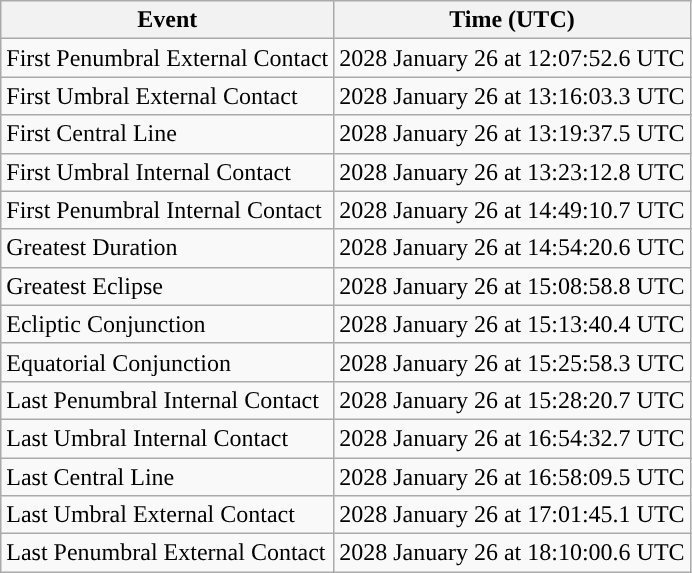<table class="wikitable">
<tr>
<th>Event</th>
<th>Time (UTC)</th>
</tr>
<tr>
<td>First Penumbral External Contact</td>
<td>2028 January 26 at 12:07:52.6 UTC</td>
</tr>
<tr>
<td>First Umbral External Contact</td>
<td>2028 January 26 at 13:16:03.3 UTC</td>
</tr>
<tr>
<td>First Central Line</td>
<td>2028 January 26 at 13:19:37.5 UTC</td>
</tr>
<tr>
<td>First Umbral Internal Contact</td>
<td>2028 January 26 at 13:23:12.8 UTC</td>
</tr>
<tr>
<td>First Penumbral Internal Contact</td>
<td>2028 January 26 at 14:49:10.7 UTC</td>
</tr>
<tr>
<td>Greatest Duration</td>
<td>2028 January 26 at 14:54:20.6 UTC</td>
</tr>
<tr>
<td>Greatest Eclipse</td>
<td>2028 January 26 at 15:08:58.8 UTC</td>
</tr>
<tr>
<td>Ecliptic Conjunction</td>
<td>2028 January 26 at 15:13:40.4 UTC</td>
</tr>
<tr>
<td>Equatorial Conjunction</td>
<td>2028 January 26 at 15:25:58.3 UTC</td>
</tr>
<tr>
<td>Last Penumbral Internal Contact</td>
<td>2028 January 26 at 15:28:20.7 UTC</td>
</tr>
<tr>
<td>Last Umbral Internal Contact</td>
<td>2028 January 26 at 16:54:32.7 UTC</td>
</tr>
<tr>
<td>Last Central Line</td>
<td>2028 January 26 at 16:58:09.5 UTC</td>
</tr>
<tr>
<td>Last Umbral External Contact</td>
<td>2028 January 26 at 17:01:45.1 UTC</td>
</tr>
<tr>
<td>Last Penumbral External Contact</td>
<td>2028 January 26 at 18:10:00.6 UTC</td>
</tr>
</table>
